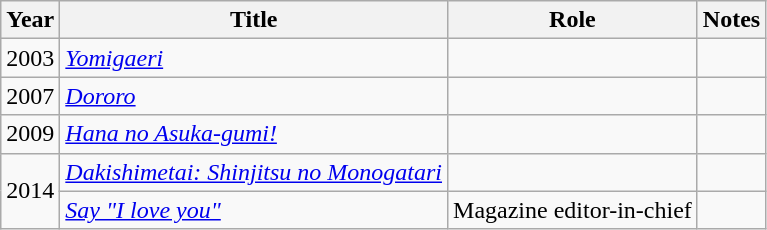<table class="wikitable">
<tr>
<th>Year</th>
<th>Title</th>
<th>Role</th>
<th>Notes</th>
</tr>
<tr>
<td>2003</td>
<td><em><a href='#'>Yomigaeri</a></em></td>
<td></td>
<td></td>
</tr>
<tr>
<td>2007</td>
<td><em><a href='#'>Dororo</a></em></td>
<td></td>
<td></td>
</tr>
<tr>
<td>2009</td>
<td><em><a href='#'>Hana no Asuka-gumi!</a></em></td>
<td></td>
<td></td>
</tr>
<tr>
<td rowspan="2">2014</td>
<td><em><a href='#'>Dakishimetai: Shinjitsu no Monogatari</a></em></td>
<td></td>
<td></td>
</tr>
<tr>
<td><em><a href='#'>Say "I love you"</a></em></td>
<td>Magazine editor-in-chief</td>
<td></td>
</tr>
</table>
